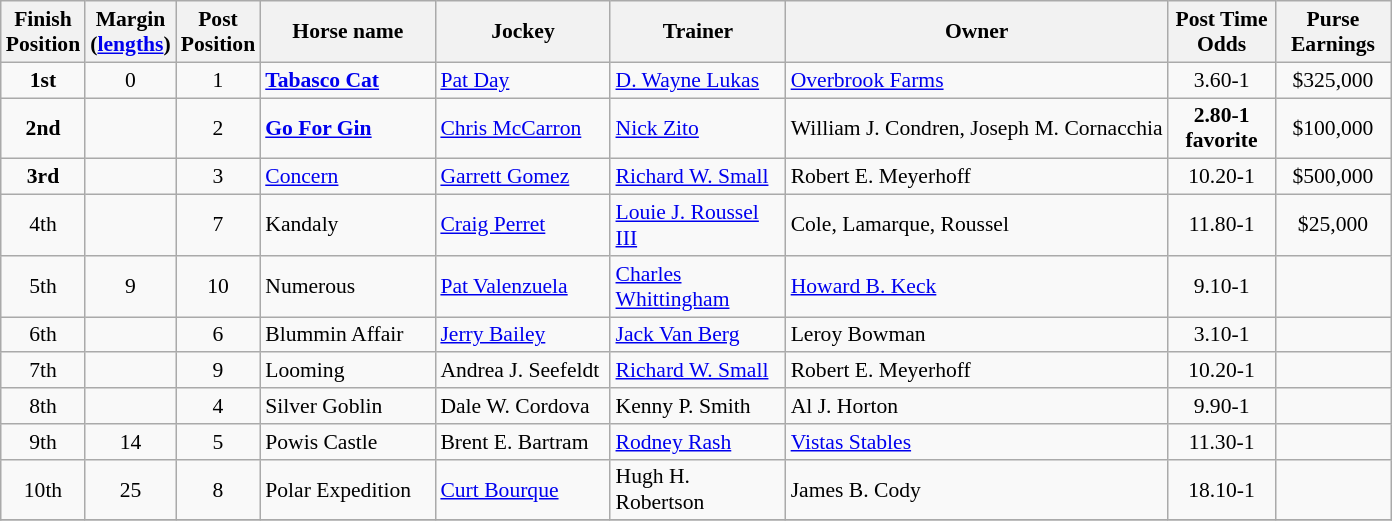<table class="wikitable sortable" | border="2" cellpadding="1" style="border-collapse: collapse; font-size:90%">
<tr>
<th width="30px">Finish <br> Position</th>
<th width="30px">Margin<br> <span>(<a href='#'>lengths</a>)</span></th>
<th width="30px">Post <br> Position</th>
<th width="110px">Horse name</th>
<th width="110px">Jockey</th>
<th width="110px">Trainer</th>
<th width=>Owner</th>
<th width="65px">Post Time <br> Odds</th>
<th width="70px">Purse <br> Earnings</th>
</tr>
<tr>
<td align=center><strong>1<span>st</span></strong></td>
<td align=center>0</td>
<td align=center>1</td>
<td><strong><a href='#'>Tabasco Cat</a></strong></td>
<td><a href='#'>Pat Day</a></td>
<td><a href='#'>D. Wayne Lukas</a></td>
<td><a href='#'>Overbrook Farms</a></td>
<td align=center>3.60-1</td>
<td align=center>$325,000</td>
</tr>
<tr>
<td align=center><strong>2<span>nd</span></strong></td>
<td align=center></td>
<td align=center>2</td>
<td><strong><a href='#'>Go For Gin</a></strong></td>
<td><a href='#'>Chris McCarron</a></td>
<td><a href='#'>Nick Zito</a></td>
<td>William J. Condren, Joseph M. Cornacchia</td>
<td align=center><strong>2.80-1 <br> <span>favorite</span></strong></td>
<td align=center>$100,000</td>
</tr>
<tr>
<td align=center><strong>3<span>rd</span></strong></td>
<td align=center></td>
<td align=center>3</td>
<td><a href='#'>Concern</a></td>
<td><a href='#'>Garrett Gomez</a></td>
<td><a href='#'>Richard W. Small</a></td>
<td>Robert E. Meyerhoff</td>
<td align=center>10.20-1</td>
<td align=center>$500,000</td>
</tr>
<tr>
<td align=center>4<span>th</span></td>
<td align=center></td>
<td align=center>7</td>
<td>Kandaly</td>
<td><a href='#'>Craig Perret</a></td>
<td><a href='#'>Louie J. Roussel III</a></td>
<td>Cole, Lamarque, Roussel</td>
<td align=center>11.80-1</td>
<td align=center>$25,000</td>
</tr>
<tr>
<td align=center>5<span>th</span></td>
<td align=center>9</td>
<td align=center>10</td>
<td>Numerous</td>
<td><a href='#'>Pat Valenzuela</a></td>
<td><a href='#'>Charles Whittingham</a></td>
<td><a href='#'>Howard B. Keck</a></td>
<td align=center>9.10-1</td>
<td align=center></td>
</tr>
<tr>
<td align=center>6<span>th</span></td>
<td align=center></td>
<td align=center>6</td>
<td>Blummin Affair</td>
<td><a href='#'>Jerry Bailey</a></td>
<td><a href='#'>Jack Van Berg</a></td>
<td>Leroy Bowman</td>
<td align=center>3.10-1</td>
<td></td>
</tr>
<tr>
<td align=center>7<span>th</span></td>
<td align=center></td>
<td align=center>9</td>
<td>Looming</td>
<td>Andrea J. Seefeldt</td>
<td><a href='#'>Richard W. Small</a></td>
<td>Robert E. Meyerhoff</td>
<td align=center>10.20-1</td>
<td></td>
</tr>
<tr>
<td align=center>8<span>th</span></td>
<td align=center></td>
<td align=center>4</td>
<td>Silver Goblin</td>
<td>Dale W. Cordova</td>
<td>Kenny P. Smith</td>
<td>Al J. Horton</td>
<td align=center>9.90-1</td>
<td></td>
</tr>
<tr>
<td align=center>9<span>th</span></td>
<td align=center>14</td>
<td align=center>5</td>
<td>Powis Castle</td>
<td>Brent E. Bartram</td>
<td><a href='#'>Rodney Rash</a></td>
<td><a href='#'>Vistas Stables</a></td>
<td align=center>11.30-1</td>
<td></td>
</tr>
<tr>
<td align=center>10<span>th</span></td>
<td align=center>25</td>
<td align=center>8</td>
<td>Polar Expedition</td>
<td><a href='#'>Curt Bourque</a></td>
<td>Hugh H. Robertson</td>
<td>James B. Cody</td>
<td align=center>18.10-1</td>
<td></td>
</tr>
<tr>
</tr>
</table>
